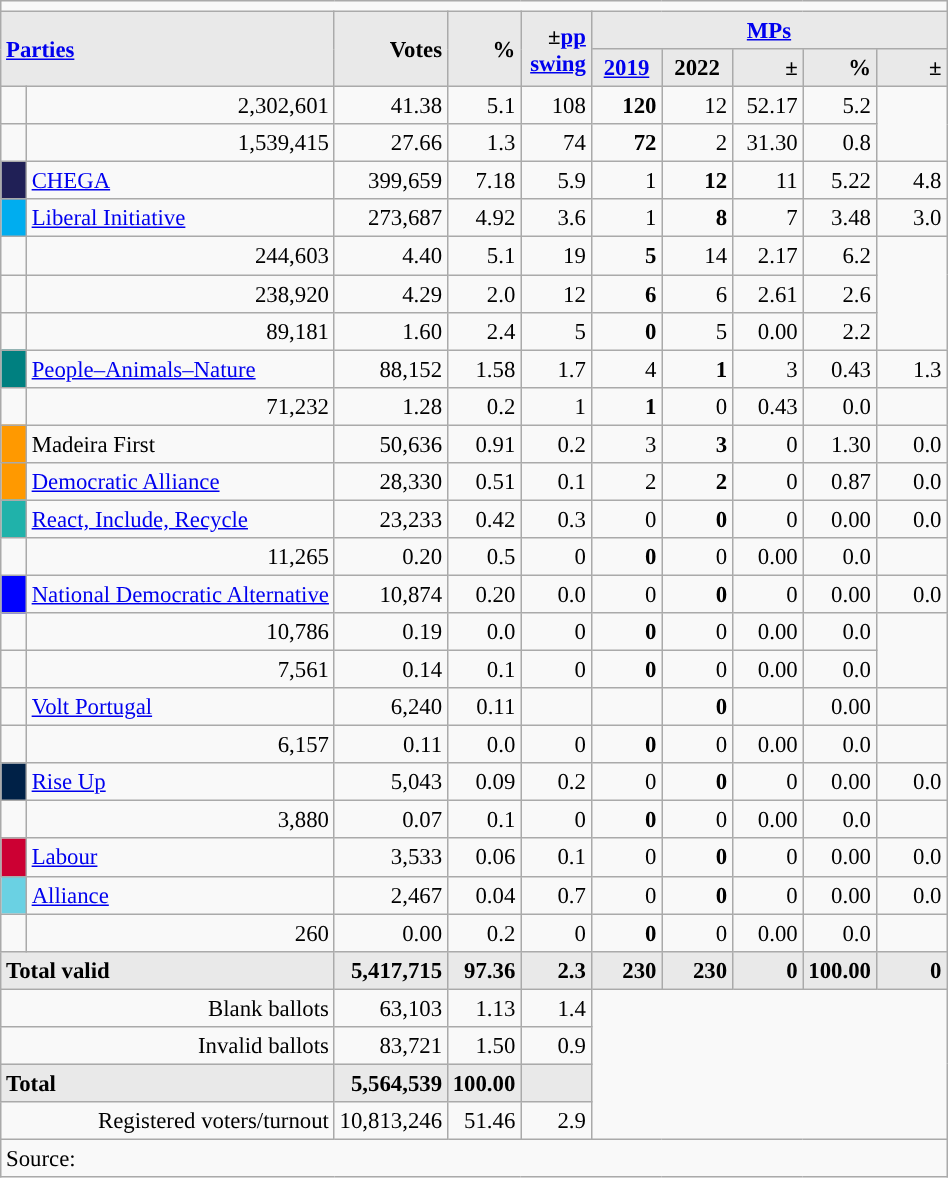<table class="wikitable" style="text-align:right; font-size:95%;">
<tr>
<td colspan=10></td>
</tr>
<tr>
<th rowspan="2" colspan="2" style="background:#e9e9e9; text-align:left;" alignleft><a href='#'>Parties</a></th>
<th rowspan="2" style="background:#e9e9e9; text-align:right;">Votes</th>
<th rowspan="2" style="background:#e9e9e9; text-align:right;">%</th>
<th rowspan="2" style="background:#e9e9e9; text-align:right;">±<a href='#'>pp</a> <a href='#'>swing</a></th>
<th colspan="5" style="background:#e9e9e9; text-align:center;"><a href='#'>MPs</a></th>
</tr>
<tr style="background-color:#E9E9E9">
<th style="background-color:#E9E9E9;text-align:center;"><a href='#'>2019</a></th>
<th style="background-color:#E9E9E9;text-align:center;">2022</th>
<th style="background:#e9e9e9; text-align:right;">±</th>
<th style="background:#e9e9e9; text-align:right;">%</th>
<th style="background:#e9e9e9; text-align:right;">±</th>
</tr>
<tr>
<td></td>
<td>2,302,601</td>
<td>41.38</td>
<td>5.1</td>
<td>108</td>
<td><strong>120</strong></td>
<td>12</td>
<td>52.17</td>
<td>5.2</td>
</tr>
<tr>
<td></td>
<td>1,539,415</td>
<td>27.66</td>
<td>1.3</td>
<td>74</td>
<td><strong>72</strong></td>
<td>2</td>
<td>31.30</td>
<td>0.8</td>
</tr>
<tr>
<td style="width: 10px" bgcolor="#202056" align="center"></td>
<td align="left"><a href='#'>CHEGA</a></td>
<td>399,659</td>
<td>7.18</td>
<td>5.9</td>
<td>1</td>
<td><strong>12</strong></td>
<td>11</td>
<td>5.22</td>
<td>4.8</td>
</tr>
<tr>
<td style="width: 10px" bgcolor="#00ADEF" align="center"></td>
<td align="left"><a href='#'>Liberal Initiative</a></td>
<td>273,687</td>
<td>4.92</td>
<td>3.6</td>
<td>1</td>
<td><strong>8</strong></td>
<td>7</td>
<td>3.48</td>
<td>3.0</td>
</tr>
<tr>
<td></td>
<td>244,603</td>
<td>4.40</td>
<td>5.1</td>
<td>19</td>
<td><strong>5</strong></td>
<td>14</td>
<td>2.17</td>
<td>6.2</td>
</tr>
<tr>
<td></td>
<td>238,920</td>
<td>4.29</td>
<td>2.0</td>
<td>12</td>
<td><strong>6</strong></td>
<td>6</td>
<td>2.61</td>
<td>2.6</td>
</tr>
<tr>
<td></td>
<td>89,181</td>
<td>1.60</td>
<td>2.4</td>
<td>5</td>
<td><strong>0</strong></td>
<td>5</td>
<td>0.00</td>
<td>2.2</td>
</tr>
<tr>
<td style="width: 10px" bgcolor="teal" align="center"></td>
<td align="left"><a href='#'>People–Animals–Nature</a></td>
<td>88,152</td>
<td>1.58</td>
<td>1.7</td>
<td>4</td>
<td><strong>1</strong></td>
<td>3</td>
<td>0.43</td>
<td>1.3</td>
</tr>
<tr>
<td></td>
<td>71,232</td>
<td>1.28</td>
<td>0.2</td>
<td>1</td>
<td><strong>1</strong></td>
<td>0</td>
<td>0.43</td>
<td>0.0</td>
</tr>
<tr>
<td style="width: 10px" bgcolor=#FF9900 align="center"></td>
<td align=left>Madeira First </td>
<td>50,636</td>
<td>0.91</td>
<td>0.2</td>
<td>3</td>
<td><strong>3</strong></td>
<td>0</td>
<td>1.30</td>
<td>0.0</td>
</tr>
<tr>
<td style="width: 9px" bgcolor="#FF9900" align="center"></td>
<td align="left"><a href='#'>Democratic Alliance</a> </td>
<td>28,330</td>
<td>0.51</td>
<td>0.1</td>
<td>2</td>
<td><strong>2</strong></td>
<td>0</td>
<td>0.87</td>
<td>0.0</td>
</tr>
<tr>
<td style="width: 10px" bgcolor="LightSeaGreen" align="center"></td>
<td align="left"><a href='#'>React, Include, Recycle</a></td>
<td>23,233</td>
<td>0.42</td>
<td>0.3</td>
<td>0</td>
<td><strong>0</strong></td>
<td>0</td>
<td>0.00</td>
<td>0.0</td>
</tr>
<tr>
<td></td>
<td>11,265</td>
<td>0.20</td>
<td>0.5</td>
<td>0</td>
<td><strong>0</strong></td>
<td>0</td>
<td>0.00</td>
<td>0.0</td>
</tr>
<tr>
<td style="width: 10px" bgcolor="blue" align="center"></td>
<td align="left"><a href='#'>National Democratic Alternative</a></td>
<td>10,874</td>
<td>0.20</td>
<td>0.0</td>
<td>0</td>
<td><strong>0</strong></td>
<td>0</td>
<td>0.00</td>
<td>0.0</td>
</tr>
<tr>
<td></td>
<td>10,786</td>
<td>0.19</td>
<td>0.0</td>
<td>0</td>
<td><strong>0</strong></td>
<td>0</td>
<td>0.00</td>
<td>0.0</td>
</tr>
<tr>
<td></td>
<td>7,561</td>
<td>0.14</td>
<td>0.1</td>
<td>0</td>
<td><strong>0</strong></td>
<td>0</td>
<td>0.00</td>
<td>0.0</td>
</tr>
<tr>
<td style="width: 10px"></td>
<td align="left"><a href='#'>Volt Portugal</a></td>
<td>6,240</td>
<td>0.11</td>
<td></td>
<td></td>
<td><strong>0</strong></td>
<td></td>
<td>0.00</td>
<td></td>
</tr>
<tr>
<td></td>
<td>6,157</td>
<td>0.11</td>
<td>0.0</td>
<td>0</td>
<td><strong>0</strong></td>
<td>0</td>
<td>0.00</td>
<td>0.0</td>
</tr>
<tr>
<td style="width: 10px" bgcolor="#002147" align="center"></td>
<td align="left"><a href='#'>Rise Up</a></td>
<td>5,043</td>
<td>0.09</td>
<td>0.2</td>
<td>0</td>
<td><strong>0</strong></td>
<td>0</td>
<td>0.00</td>
<td>0.0</td>
</tr>
<tr>
<td></td>
<td>3,880</td>
<td>0.07</td>
<td>0.1</td>
<td>0</td>
<td><strong>0</strong></td>
<td>0</td>
<td>0.00</td>
<td>0.0</td>
</tr>
<tr>
<td style="width: 10px" bgcolor="#CC0033" align="center"></td>
<td align="left"><a href='#'>Labour</a></td>
<td>3,533</td>
<td>0.06</td>
<td>0.1</td>
<td>0</td>
<td><strong>0</strong></td>
<td>0</td>
<td>0.00</td>
<td>0.0</td>
</tr>
<tr>
<td style="width: 10px" bgcolor="#6AD1E3" align="center"></td>
<td align="left"><a href='#'>Alliance</a></td>
<td>2,467</td>
<td>0.04</td>
<td>0.7</td>
<td>0</td>
<td><strong>0</strong></td>
<td>0</td>
<td>0.00</td>
<td>0.0</td>
</tr>
<tr>
<td></td>
<td>260</td>
<td>0.00</td>
<td>0.2</td>
<td>0</td>
<td><strong>0</strong></td>
<td>0</td>
<td>0.00</td>
<td>0.0</td>
</tr>
<tr>
<td colspan=2 align=left style="background-color:#E9E9E9"><strong>Total valid</strong></td>
<td width="65" align="right" style="background-color:#E9E9E9"><strong>5,417,715</strong></td>
<td width="40" align="right" style="background-color:#E9E9E9"><strong>97.36</strong></td>
<td width="40" align="right" style="background-color:#E9E9E9"><strong>2.3</strong></td>
<td width="40" align="right" style="background-color:#E9E9E9"><strong>230</strong></td>
<td width="40" align="right" style="background-color:#E9E9E9"><strong>230</strong></td>
<td width="40" align="right" style="background-color:#E9E9E9"><strong>0</strong></td>
<td width="40" align="right" style="background-color:#E9E9E9"><strong>100.00</strong></td>
<td width="40" align="right" style="background-color:#E9E9E9"><strong>0</strong></td>
</tr>
<tr>
<td colspan=2>Blank ballots</td>
<td>63,103</td>
<td>1.13</td>
<td>1.4</td>
<td colspan=5 rowspan=4></td>
</tr>
<tr>
<td colspan=2>Invalid ballots</td>
<td>83,721</td>
<td>1.50</td>
<td>0.9</td>
</tr>
<tr>
<td colspan=2 align=left style="background-color:#E9E9E9"><strong>Total</strong></td>
<td width="50" align="right" style="background-color:#E9E9E9"><strong>5,564,539</strong></td>
<td width="40" align="right" style="background-color:#E9E9E9"><strong>100.00</strong></td>
<td width="40" align="right" style="background-color:#E9E9E9"></td>
</tr>
<tr>
<td colspan=2>Registered voters/turnout</td>
<td>10,813,246</td>
<td>51.46</td>
<td>2.9</td>
</tr>
<tr>
<td colspan=10 align=left>Source: </td>
</tr>
</table>
